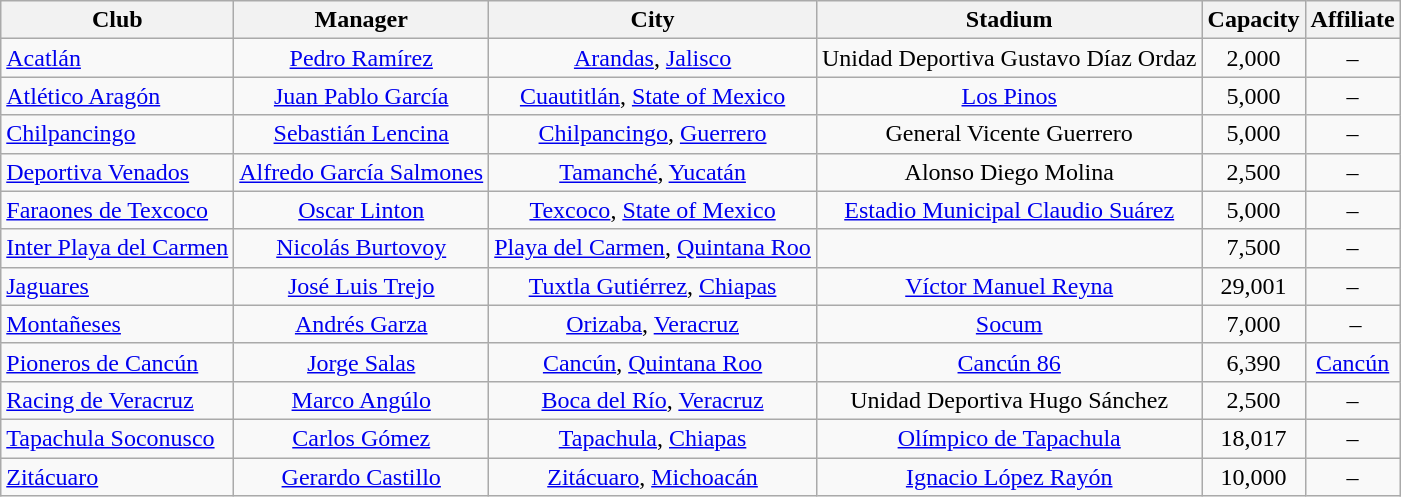<table class="wikitable sortable" style="text-align: center;">
<tr>
<th>Club</th>
<th>Manager</th>
<th>City</th>
<th>Stadium</th>
<th>Capacity</th>
<th>Affiliate</th>
</tr>
<tr>
<td align="left"><a href='#'>Acatlán</a></td>
<td> <a href='#'>Pedro Ramírez</a></td>
<td><a href='#'>Arandas</a>, <a href='#'>Jalisco</a></td>
<td>Unidad Deportiva Gustavo Díaz Ordaz</td>
<td>2,000</td>
<td>–</td>
</tr>
<tr>
<td align="left"><a href='#'>Atlético Aragón</a></td>
<td> <a href='#'>Juan Pablo García</a></td>
<td><a href='#'>Cuautitlán</a>, <a href='#'>State of Mexico</a></td>
<td><a href='#'>Los Pinos</a></td>
<td>5,000</td>
<td>–</td>
</tr>
<tr>
<td align="left"><a href='#'>Chilpancingo</a></td>
<td> <a href='#'>Sebastián Lencina</a></td>
<td><a href='#'>Chilpancingo</a>, <a href='#'>Guerrero</a></td>
<td>General Vicente Guerrero</td>
<td>5,000</td>
<td>–</td>
</tr>
<tr>
<td align="left"><a href='#'>Deportiva Venados</a></td>
<td> <a href='#'>Alfredo García Salmones</a></td>
<td><a href='#'>Tamanché</a>, <a href='#'>Yucatán</a></td>
<td>Alonso Diego Molina</td>
<td>2,500</td>
<td>–</td>
</tr>
<tr>
<td align="left"><a href='#'>Faraones de Texcoco</a></td>
<td> <a href='#'>Oscar Linton</a></td>
<td><a href='#'>Texcoco</a>, <a href='#'>State of Mexico</a></td>
<td><a href='#'>Estadio Municipal Claudio Suárez</a></td>
<td>5,000</td>
<td>–</td>
</tr>
<tr>
<td align="left"><a href='#'>Inter Playa del Carmen</a></td>
<td> <a href='#'>Nicolás Burtovoy</a></td>
<td><a href='#'>Playa del Carmen</a>, <a href='#'>Quintana Roo</a></td>
<td></td>
<td>7,500</td>
<td>–</td>
</tr>
<tr>
<td align="left"><a href='#'>Jaguares</a></td>
<td> <a href='#'>José Luis Trejo</a></td>
<td><a href='#'>Tuxtla Gutiérrez</a>, <a href='#'>Chiapas</a></td>
<td><a href='#'>Víctor Manuel Reyna</a></td>
<td>29,001</td>
<td>–</td>
</tr>
<tr>
<td align="left"><a href='#'>Montañeses</a></td>
<td> <a href='#'>Andrés Garza</a></td>
<td><a href='#'>Orizaba</a>, <a href='#'>Veracruz</a></td>
<td><a href='#'>Socum</a></td>
<td>7,000</td>
<td> –</td>
</tr>
<tr>
<td align="left"><a href='#'>Pioneros de Cancún</a></td>
<td>  <a href='#'>Jorge Salas</a></td>
<td><a href='#'>Cancún</a>, <a href='#'>Quintana Roo</a></td>
<td><a href='#'>Cancún 86</a></td>
<td>6,390</td>
<td><a href='#'>Cancún</a></td>
</tr>
<tr>
<td align="left"><a href='#'>Racing de Veracruz</a></td>
<td> <a href='#'>Marco Angúlo</a></td>
<td><a href='#'>Boca del Río</a>, <a href='#'>Veracruz</a></td>
<td>Unidad Deportiva Hugo Sánchez</td>
<td>2,500</td>
<td>–</td>
</tr>
<tr>
<td align="left"><a href='#'>Tapachula Soconusco</a></td>
<td> <a href='#'>Carlos Gómez</a></td>
<td><a href='#'>Tapachula</a>, <a href='#'>Chiapas</a></td>
<td><a href='#'>Olímpico de Tapachula</a></td>
<td>18,017</td>
<td>–</td>
</tr>
<tr>
<td align="left"><a href='#'>Zitácuaro</a></td>
<td> <a href='#'>Gerardo Castillo</a></td>
<td><a href='#'>Zitácuaro</a>, <a href='#'>Michoacán</a></td>
<td><a href='#'>Ignacio López Rayón</a></td>
<td>10,000</td>
<td>–</td>
</tr>
</table>
